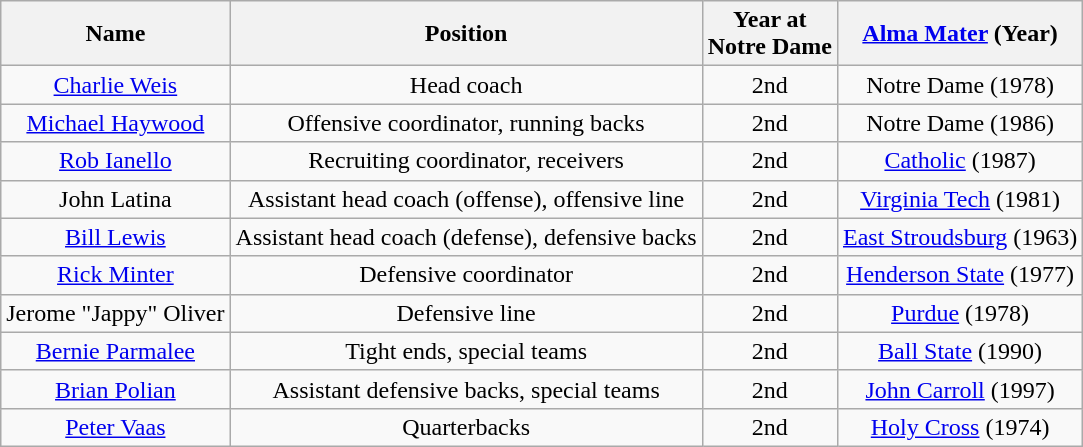<table class="wikitable">
<tr>
<th>Name</th>
<th>Position</th>
<th>Year at <br> Notre Dame</th>
<th><a href='#'>Alma Mater</a> (Year)</th>
</tr>
<tr align="center">
<td><a href='#'>Charlie Weis</a></td>
<td>Head coach</td>
<td>2nd</td>
<td>Notre Dame (1978)</td>
</tr>
<tr align="center">
<td><a href='#'>Michael Haywood</a></td>
<td>Offensive coordinator, running backs</td>
<td>2nd</td>
<td>Notre Dame (1986)</td>
</tr>
<tr align="center">
<td><a href='#'>Rob Ianello</a></td>
<td>Recruiting coordinator, receivers</td>
<td>2nd</td>
<td><a href='#'>Catholic</a> (1987)</td>
</tr>
<tr align="center">
<td>John Latina</td>
<td>Assistant head coach (offense), offensive line</td>
<td>2nd</td>
<td><a href='#'>Virginia Tech</a> (1981)</td>
</tr>
<tr align="center">
<td><a href='#'>Bill Lewis</a></td>
<td>Assistant head coach (defense), defensive backs</td>
<td>2nd</td>
<td><a href='#'>East Stroudsburg</a> (1963)</td>
</tr>
<tr align="center">
<td><a href='#'>Rick Minter</a></td>
<td>Defensive coordinator</td>
<td>2nd</td>
<td><a href='#'>Henderson State</a> (1977)</td>
</tr>
<tr align="center">
<td>Jerome "Jappy" Oliver</td>
<td>Defensive line</td>
<td>2nd</td>
<td><a href='#'>Purdue</a> (1978)</td>
</tr>
<tr align="center">
<td><a href='#'>Bernie Parmalee</a></td>
<td>Tight ends, special teams</td>
<td>2nd</td>
<td><a href='#'>Ball State</a> (1990)</td>
</tr>
<tr align="center">
<td><a href='#'>Brian Polian</a></td>
<td>Assistant defensive backs, special teams</td>
<td>2nd</td>
<td><a href='#'>John Carroll</a> (1997)</td>
</tr>
<tr align="center">
<td><a href='#'>Peter Vaas</a></td>
<td>Quarterbacks</td>
<td>2nd</td>
<td><a href='#'>Holy Cross</a> (1974)</td>
</tr>
</table>
